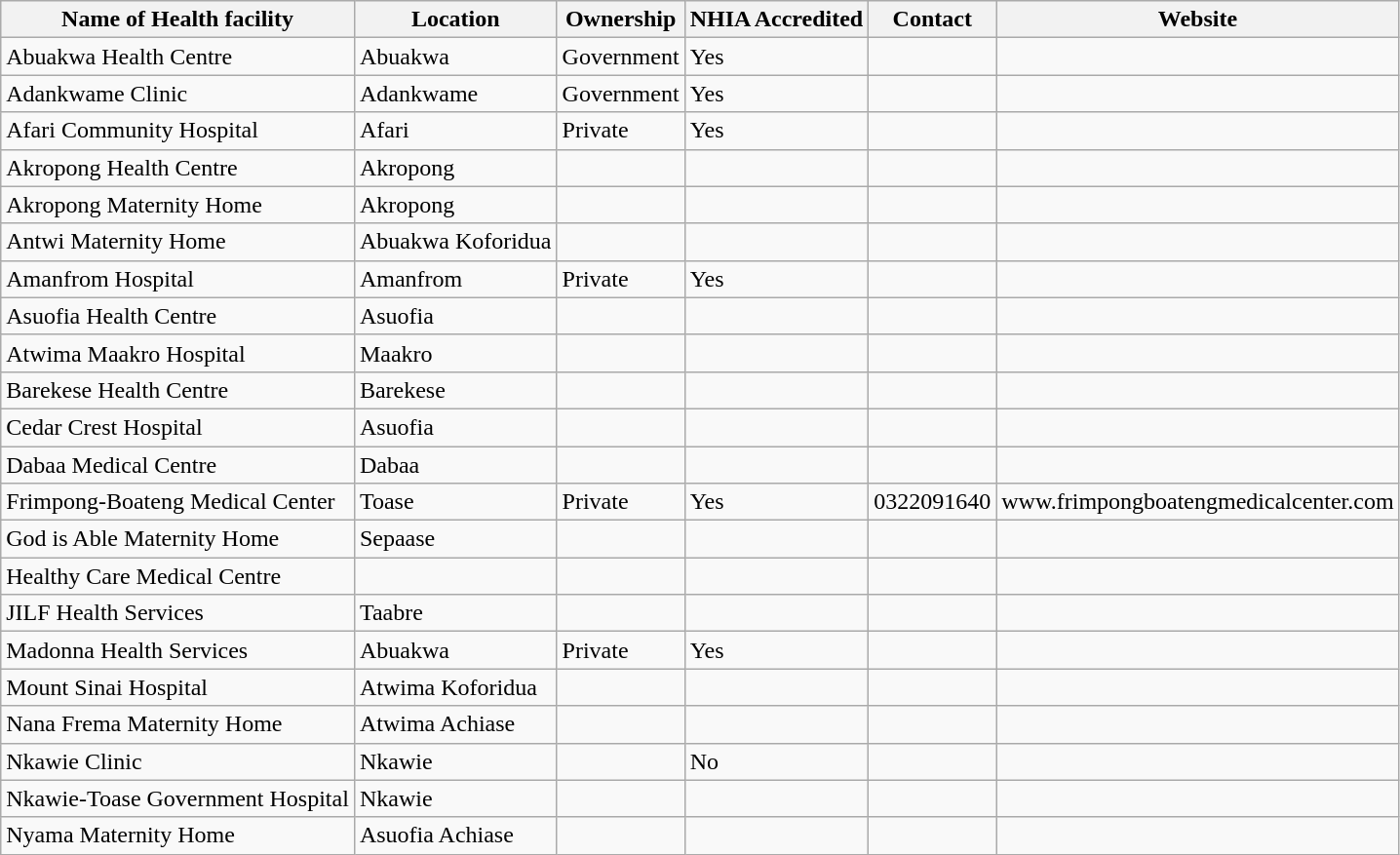<table class="wikitable">
<tr>
<th>Name of Health facility</th>
<th>Location</th>
<th>Ownership</th>
<th>NHIA Accredited</th>
<th>Contact</th>
<th>Website</th>
</tr>
<tr>
<td>Abuakwa Health Centre</td>
<td>Abuakwa</td>
<td>Government</td>
<td>Yes</td>
<td></td>
<td></td>
</tr>
<tr>
<td>Adankwame Clinic</td>
<td>Adankwame</td>
<td>Government</td>
<td>Yes</td>
<td></td>
<td></td>
</tr>
<tr>
<td>Afari Community Hospital</td>
<td>Afari</td>
<td>Private</td>
<td>Yes</td>
<td></td>
<td></td>
</tr>
<tr>
<td>Akropong Health Centre</td>
<td>Akropong</td>
<td></td>
<td></td>
<td></td>
<td></td>
</tr>
<tr>
<td>Akropong Maternity Home</td>
<td>Akropong</td>
<td></td>
<td></td>
<td></td>
<td></td>
</tr>
<tr>
<td>Antwi Maternity Home</td>
<td>Abuakwa Koforidua</td>
<td></td>
<td></td>
<td></td>
<td></td>
</tr>
<tr>
<td>Amanfrom Hospital</td>
<td Amanfrom>Amanfrom</td>
<td>Private</td>
<td>Yes</td>
<td></td>
</tr>
<tr>
<td>Asuofia Health Centre</td>
<td>Asuofia</td>
<td></td>
<td></td>
<td></td>
<td></td>
</tr>
<tr>
<td>Atwima Maakro Hospital</td>
<td>Maakro</td>
<td></td>
<td></td>
<td></td>
<td></td>
</tr>
<tr>
<td>Barekese Health Centre</td>
<td>Barekese</td>
<td></td>
<td></td>
<td></td>
<td></td>
</tr>
<tr>
<td>Cedar Crest Hospital</td>
<td>Asuofia</td>
<td></td>
<td></td>
<td></td>
<td></td>
</tr>
<tr>
<td>Dabaa Medical Centre</td>
<td>Dabaa</td>
<td></td>
<td></td>
<td></td>
<td></td>
</tr>
<tr>
<td>Frimpong-Boateng Medical Center</td>
<td>Toase</td>
<td>Private</td>
<td>Yes</td>
<td>0322091640</td>
<td>www.frimpongboatengmedicalcenter.com</td>
</tr>
<tr>
<td>God is Able Maternity Home</td>
<td>Sepaase</td>
<td></td>
<td></td>
<td></td>
<td></td>
</tr>
<tr>
<td>Healthy Care Medical Centre</td>
<td></td>
<td></td>
<td></td>
<td></td>
<td></td>
</tr>
<tr>
<td>JILF Health Services</td>
<td>Taabre</td>
<td></td>
<td></td>
<td></td>
<td></td>
</tr>
<tr>
<td>Madonna Health Services</td>
<td>Abuakwa</td>
<td>Private</td>
<td>Yes</td>
<td></td>
</tr>
<tr>
<td>Mount Sinai Hospital</td>
<td>Atwima Koforidua</td>
<td></td>
<td></td>
<td></td>
<td></td>
</tr>
<tr>
<td>Nana Frema Maternity Home</td>
<td>Atwima Achiase</td>
<td></td>
<td></td>
<td></td>
<td></td>
</tr>
<tr>
<td>Nkawie Clinic</td>
<td>Nkawie</td>
<td></td>
<td>No</td>
<td></td>
<td></td>
</tr>
<tr>
<td>Nkawie-Toase Government Hospital</td>
<td>Nkawie</td>
<td></td>
<td></td>
<td></td>
<td></td>
</tr>
<tr>
<td>Nyama Maternity Home</td>
<td>Asuofia Achiase</td>
<td></td>
<td></td>
<td></td>
<td></td>
</tr>
</table>
